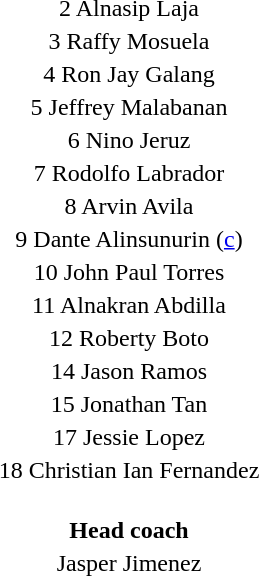<table style="text-align: center; margin-top: 2em; margin-left: auto; margin-right: auto">
<tr>
<td>2 Alnasip Laja</td>
</tr>
<tr>
<td>3 Raffy Mosuela</td>
</tr>
<tr>
<td>4 Ron Jay Galang</td>
</tr>
<tr>
<td>5 Jeffrey Malabanan</td>
</tr>
<tr>
<td>6 Nino Jeruz</td>
</tr>
<tr>
<td>7 Rodolfo Labrador</td>
</tr>
<tr>
<td>8 Arvin Avila</td>
</tr>
<tr>
<td>9 Dante Alinsunurin (<a href='#'>c</a>)</td>
</tr>
<tr>
<td>10 John Paul Torres</td>
</tr>
<tr>
<td>11 Alnakran Abdilla</td>
</tr>
<tr>
<td>12 Roberty Boto</td>
</tr>
<tr>
<td>14 Jason Ramos</td>
</tr>
<tr>
<td>15 Jonathan Tan</td>
</tr>
<tr>
<td>17 Jessie Lopez</td>
</tr>
<tr>
<td>18 Christian Ian Fernandez</td>
</tr>
<tr>
<td><br><strong>Head coach</strong></td>
</tr>
<tr>
<td>Jasper Jimenez</td>
</tr>
</table>
